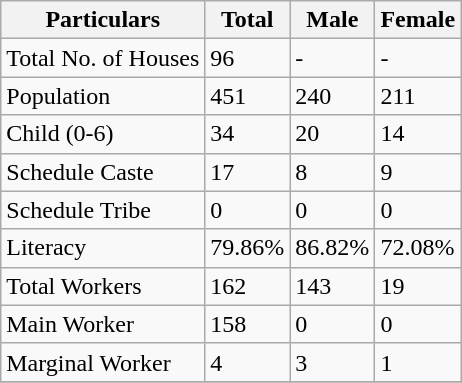<table class="wikitable sortable">
<tr>
<th>Particulars</th>
<th>Total</th>
<th>Male</th>
<th>Female</th>
</tr>
<tr>
<td>Total No. of Houses</td>
<td>96</td>
<td>-</td>
<td>-</td>
</tr>
<tr>
<td>Population</td>
<td>451</td>
<td>240</td>
<td>211</td>
</tr>
<tr>
<td>Child (0-6)</td>
<td>34</td>
<td>20</td>
<td>14</td>
</tr>
<tr>
<td>Schedule Caste</td>
<td>17</td>
<td>8</td>
<td>9</td>
</tr>
<tr>
<td>Schedule Tribe</td>
<td>0</td>
<td>0</td>
<td>0</td>
</tr>
<tr>
<td>Literacy</td>
<td>79.86%</td>
<td>86.82%</td>
<td>72.08%</td>
</tr>
<tr>
<td>Total Workers</td>
<td>162</td>
<td>143</td>
<td>19</td>
</tr>
<tr>
<td>Main Worker</td>
<td>158</td>
<td>0</td>
<td>0</td>
</tr>
<tr>
<td>Marginal Worker</td>
<td>4</td>
<td>3</td>
<td>1</td>
</tr>
<tr>
</tr>
</table>
